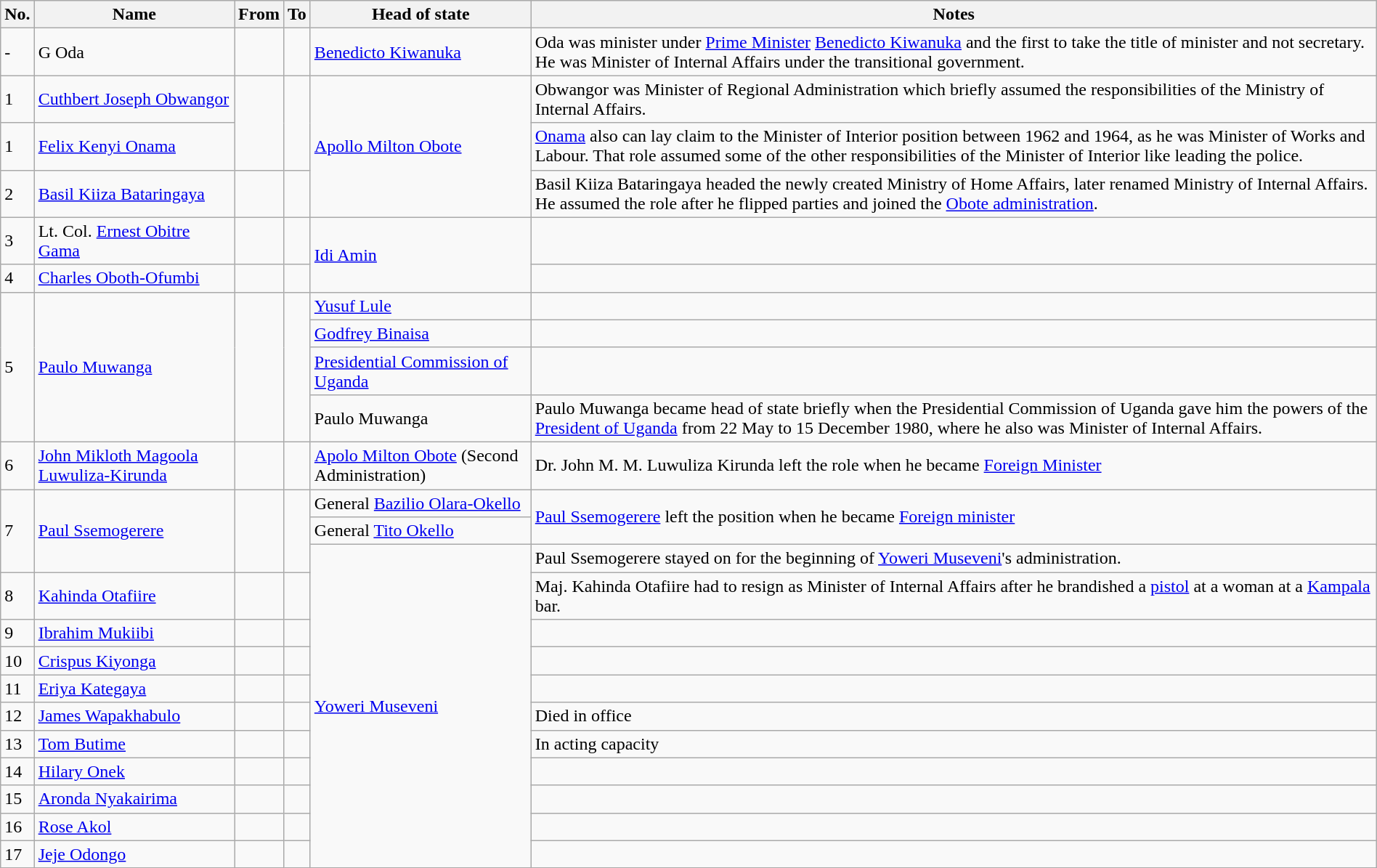<table class="wikitable sortable" style="margin-left: auto; margin-right: auto; border: none;">
<tr>
<th>No.</th>
<th>Name</th>
<th>From</th>
<th>To</th>
<th>Head of state</th>
<th>Notes</th>
</tr>
<tr>
<td>-</td>
<td>G Oda</td>
<td></td>
<td></td>
<td><a href='#'>Benedicto Kiwanuka</a></td>
<td>Oda was minister under <a href='#'>Prime Minister</a> <a href='#'>Benedicto Kiwanuka</a> and the first to take the title of minister and not secretary. He was Minister of Internal Affairs under the transitional government.</td>
</tr>
<tr>
<td>1</td>
<td><a href='#'>Cuthbert Joseph Obwangor</a></td>
<td rowspan="2"></td>
<td rowspan="2"></td>
<td rowspan="3"><a href='#'>Apollo Milton Obote</a></td>
<td>Obwangor was Minister of Regional Administration which briefly assumed the responsibilities of the Ministry of Internal Affairs.</td>
</tr>
<tr>
<td>1</td>
<td><a href='#'>Felix Kenyi Onama</a></td>
<td><a href='#'>Onama</a> also can lay claim to the Minister of Interior position between 1962 and 1964, as he was Minister of Works and Labour. That role assumed some of the other responsibilities of the Minister of Interior like leading the police.</td>
</tr>
<tr>
<td>2</td>
<td><a href='#'>Basil Kiiza Bataringaya</a></td>
<td></td>
<td></td>
<td>Basil Kiiza Bataringaya headed the newly created Ministry of Home Affairs, later renamed Ministry of Internal Affairs. He assumed the role after he flipped parties and joined the <a href='#'>Obote administration</a>.</td>
</tr>
<tr>
<td>3</td>
<td>Lt. Col. <a href='#'>Ernest Obitre Gama</a></td>
<td></td>
<td></td>
<td rowspan="2"><a href='#'>Idi Amin</a></td>
<td></td>
</tr>
<tr>
<td>4</td>
<td><a href='#'>Charles Oboth‐Ofumbi</a></td>
<td></td>
<td></td>
<td></td>
</tr>
<tr>
<td rowspan="4">5</td>
<td rowspan="4"><a href='#'>Paulo Muwanga</a></td>
<td rowspan="4"></td>
<td rowspan="4"></td>
<td><a href='#'>Yusuf Lule</a></td>
<td></td>
</tr>
<tr>
<td><a href='#'>Godfrey Binaisa</a></td>
<td></td>
</tr>
<tr>
<td><a href='#'>Presidential Commission of Uganda</a></td>
<td></td>
</tr>
<tr>
<td>Paulo Muwanga</td>
<td>Paulo Muwanga became head of state briefly when the Presidential Commission of Uganda gave him the powers of the <a href='#'>President of Uganda</a> from 22 May to 15 December 1980, where he also was Minister of Internal Affairs.</td>
</tr>
<tr>
<td>6</td>
<td><a href='#'>John Mikloth Magoola Luwuliza-Kirunda</a></td>
<td></td>
<td></td>
<td><a href='#'>Apolo Milton Obote</a> (Second Administration)</td>
<td>Dr. John M. M. Luwuliza Kirunda left the role when he became <a href='#'>Foreign Minister</a></td>
</tr>
<tr>
<td rowspan="4">7</td>
<td rowspan="4"><a href='#'>Paul Ssemogerere</a></td>
<td rowspan="4"></td>
<td rowspan="4"></td>
<td>General <a href='#'>Bazilio Olara-Okello</a></td>
<td rowspan="3"><a href='#'>Paul Ssemogerere</a> left the position when he became <a href='#'>Foreign minister</a></td>
</tr>
<tr>
<td>General <a href='#'>Tito Okello</a></td>
</tr>
<tr>
<td rowspan="12"><a href='#'>Yoweri Museveni</a></td>
</tr>
<tr>
<td>Paul Ssemogerere stayed on for the beginning of <a href='#'>Yoweri Museveni</a>'s administration.</td>
</tr>
<tr>
<td>8</td>
<td><a href='#'>Kahinda Otafiire</a></td>
<td></td>
<td></td>
<td>Maj. Kahinda Otafiire had to resign as Minister of Internal Affairs after he brandished a <a href='#'>pistol</a> at a woman at a <a href='#'>Kampala</a> bar.</td>
</tr>
<tr>
<td>9</td>
<td><a href='#'>Ibrahim Mukiibi</a></td>
<td></td>
<td></td>
<td></td>
</tr>
<tr>
<td>10</td>
<td><a href='#'>Crispus Kiyonga</a></td>
<td></td>
<td></td>
<td></td>
</tr>
<tr>
<td>11</td>
<td><a href='#'>Eriya Kategaya</a></td>
<td></td>
<td></td>
<td></td>
</tr>
<tr>
<td>12</td>
<td><a href='#'>James Wapakhabulo</a></td>
<td></td>
<td></td>
<td>Died in office</td>
</tr>
<tr>
<td>13</td>
<td><a href='#'>Tom Butime</a></td>
<td></td>
<td></td>
<td>In acting capacity</td>
</tr>
<tr>
<td>14</td>
<td><a href='#'>Hilary Onek</a></td>
<td></td>
<td></td>
<td></td>
</tr>
<tr>
<td>15</td>
<td><a href='#'>Aronda Nyakairima</a></td>
<td></td>
<td></td>
<td></td>
</tr>
<tr>
<td>16</td>
<td><a href='#'>Rose Akol</a></td>
<td></td>
<td></td>
<td></td>
</tr>
<tr>
<td>17</td>
<td><a href='#'>Jeje Odongo</a></td>
<td></td>
<td></td>
<td></td>
</tr>
<tr>
</tr>
</table>
